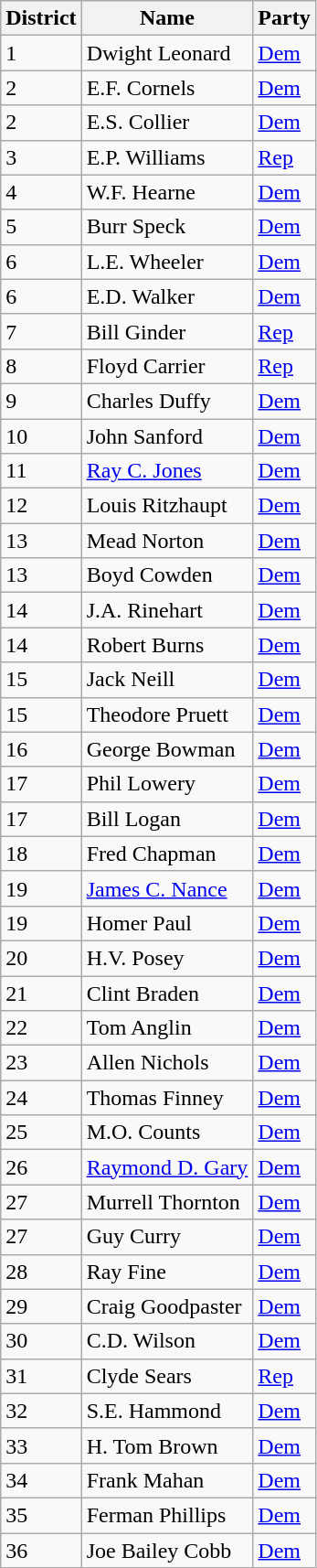<table class="wikitable sortable">
<tr>
<th>District</th>
<th>Name</th>
<th>Party</th>
</tr>
<tr>
<td>1</td>
<td>Dwight Leonard</td>
<td><a href='#'>Dem</a></td>
</tr>
<tr>
<td>2</td>
<td>E.F. Cornels</td>
<td><a href='#'>Dem</a></td>
</tr>
<tr>
<td>2</td>
<td>E.S. Collier</td>
<td><a href='#'>Dem</a></td>
</tr>
<tr>
<td>3</td>
<td>E.P. Williams</td>
<td><a href='#'>Rep</a></td>
</tr>
<tr>
<td>4</td>
<td>W.F. Hearne</td>
<td><a href='#'>Dem</a></td>
</tr>
<tr>
<td>5</td>
<td>Burr Speck</td>
<td><a href='#'>Dem</a></td>
</tr>
<tr>
<td>6</td>
<td>L.E. Wheeler</td>
<td><a href='#'>Dem</a></td>
</tr>
<tr>
<td>6</td>
<td>E.D. Walker</td>
<td><a href='#'>Dem</a></td>
</tr>
<tr>
<td>7</td>
<td>Bill Ginder</td>
<td><a href='#'>Rep</a></td>
</tr>
<tr>
<td>8</td>
<td>Floyd Carrier</td>
<td><a href='#'>Rep</a></td>
</tr>
<tr>
<td>9</td>
<td>Charles Duffy</td>
<td><a href='#'>Dem</a></td>
</tr>
<tr>
<td>10</td>
<td>John Sanford</td>
<td><a href='#'>Dem</a></td>
</tr>
<tr>
<td>11</td>
<td><a href='#'>Ray C. Jones</a></td>
<td><a href='#'>Dem</a></td>
</tr>
<tr>
<td>12</td>
<td>Louis Ritzhaupt</td>
<td><a href='#'>Dem</a></td>
</tr>
<tr>
<td>13</td>
<td>Mead Norton</td>
<td><a href='#'>Dem</a></td>
</tr>
<tr>
<td>13</td>
<td>Boyd Cowden</td>
<td><a href='#'>Dem</a></td>
</tr>
<tr>
<td>14</td>
<td>J.A. Rinehart</td>
<td><a href='#'>Dem</a></td>
</tr>
<tr>
<td>14</td>
<td>Robert Burns</td>
<td><a href='#'>Dem</a></td>
</tr>
<tr>
<td>15</td>
<td>Jack Neill</td>
<td><a href='#'>Dem</a></td>
</tr>
<tr>
<td>15</td>
<td>Theodore Pruett</td>
<td><a href='#'>Dem</a></td>
</tr>
<tr>
<td>16</td>
<td>George Bowman</td>
<td><a href='#'>Dem</a></td>
</tr>
<tr>
<td>17</td>
<td>Phil Lowery</td>
<td><a href='#'>Dem</a></td>
</tr>
<tr>
<td>17</td>
<td>Bill Logan</td>
<td><a href='#'>Dem</a></td>
</tr>
<tr>
<td>18</td>
<td>Fred Chapman</td>
<td><a href='#'>Dem</a></td>
</tr>
<tr>
<td>19</td>
<td><a href='#'>James C. Nance</a></td>
<td><a href='#'>Dem</a></td>
</tr>
<tr>
<td>19</td>
<td>Homer Paul</td>
<td><a href='#'>Dem</a></td>
</tr>
<tr>
<td>20</td>
<td>H.V. Posey</td>
<td><a href='#'>Dem</a></td>
</tr>
<tr>
<td>21</td>
<td>Clint Braden</td>
<td><a href='#'>Dem</a></td>
</tr>
<tr>
<td>22</td>
<td>Tom Anglin</td>
<td><a href='#'>Dem</a></td>
</tr>
<tr>
<td>23</td>
<td>Allen Nichols</td>
<td><a href='#'>Dem</a></td>
</tr>
<tr>
<td>24</td>
<td>Thomas Finney</td>
<td><a href='#'>Dem</a></td>
</tr>
<tr>
<td>25</td>
<td>M.O. Counts</td>
<td><a href='#'>Dem</a></td>
</tr>
<tr>
<td>26</td>
<td><a href='#'>Raymond D. Gary</a></td>
<td><a href='#'>Dem</a></td>
</tr>
<tr>
<td>27</td>
<td>Murrell Thornton</td>
<td><a href='#'>Dem</a></td>
</tr>
<tr>
<td>27</td>
<td>Guy Curry</td>
<td><a href='#'>Dem</a></td>
</tr>
<tr>
<td>28</td>
<td>Ray Fine</td>
<td><a href='#'>Dem</a></td>
</tr>
<tr>
<td>29</td>
<td>Craig Goodpaster</td>
<td><a href='#'>Dem</a></td>
</tr>
<tr>
<td>30</td>
<td>C.D. Wilson</td>
<td><a href='#'>Dem</a></td>
</tr>
<tr>
<td>31</td>
<td>Clyde Sears</td>
<td><a href='#'>Rep</a></td>
</tr>
<tr>
<td>32</td>
<td>S.E. Hammond</td>
<td><a href='#'>Dem</a></td>
</tr>
<tr>
<td>33</td>
<td>H. Tom Brown</td>
<td><a href='#'>Dem</a></td>
</tr>
<tr>
<td>34</td>
<td>Frank Mahan</td>
<td><a href='#'>Dem</a></td>
</tr>
<tr>
<td>35</td>
<td>Ferman Phillips</td>
<td><a href='#'>Dem</a></td>
</tr>
<tr>
<td>36</td>
<td>Joe Bailey Cobb</td>
<td><a href='#'>Dem</a></td>
</tr>
</table>
